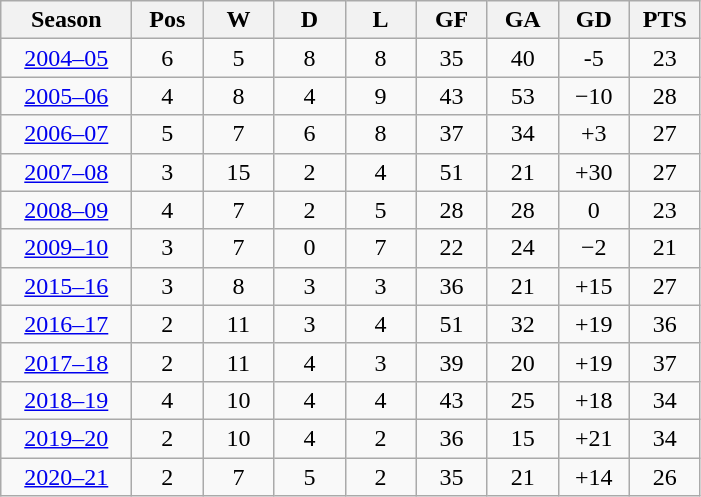<table class="wikitable">
<tr>
<th width="80">Season</th>
<th width="40">Pos</th>
<th width="40">W</th>
<th width="40">D</th>
<th width="40">L</th>
<th width="40">GF</th>
<th width="40">GA</th>
<th width="40">GD</th>
<th width="40">PTS</th>
</tr>
<tr>
<td style="text-align:center;"><a href='#'>2004–05</a></td>
<td style="text-align:center;">6</td>
<td style="text-align:center;">5</td>
<td style="text-align:center;">8</td>
<td style="text-align:center;">8</td>
<td style="text-align:center;">35</td>
<td style="text-align:center;">40</td>
<td style="text-align:center;">-5</td>
<td style="text-align:center;">23</td>
</tr>
<tr>
<td style="text-align:center;"><a href='#'>2005–06</a></td>
<td style="text-align:center;">4</td>
<td style="text-align:center;">8</td>
<td style="text-align:center;">4</td>
<td style="text-align:center;">9</td>
<td style="text-align:center;">43</td>
<td style="text-align:center;">53</td>
<td style="text-align:center;">−10</td>
<td style="text-align:center;">28</td>
</tr>
<tr>
<td style="text-align:center;"><a href='#'>2006–07</a></td>
<td style="text-align:center;">5</td>
<td style="text-align:center;">7</td>
<td style="text-align:center;">6</td>
<td style="text-align:center;">8</td>
<td style="text-align:center;">37</td>
<td style="text-align:center;">34</td>
<td style="text-align:center;">+3</td>
<td style="text-align:center;">27</td>
</tr>
<tr>
<td style="text-align:center;"><a href='#'>2007–08</a></td>
<td style="text-align:center;">3</td>
<td style="text-align:center;">15</td>
<td style="text-align:center;">2</td>
<td style="text-align:center;">4</td>
<td style="text-align:center;">51</td>
<td style="text-align:center;">21</td>
<td style="text-align:center;">+30</td>
<td style="text-align:center;">27</td>
</tr>
<tr>
<td style="text-align:center;"><a href='#'>2008–09</a></td>
<td style="text-align:center;">4</td>
<td style="text-align:center;">7</td>
<td style="text-align:center;">2</td>
<td style="text-align:center;">5</td>
<td style="text-align:center;">28</td>
<td style="text-align:center;">28</td>
<td style="text-align:center;">0</td>
<td style="text-align:center;">23</td>
</tr>
<tr>
<td style="text-align:center;"><a href='#'>2009–10</a></td>
<td style="text-align:center;">3</td>
<td style="text-align:center;">7</td>
<td style="text-align:center;">0</td>
<td style="text-align:center;">7</td>
<td style="text-align:center;">22</td>
<td style="text-align:center;">24</td>
<td style="text-align:center;">−2</td>
<td style="text-align:center;">21</td>
</tr>
<tr>
<td style="text-align:center;"><a href='#'>2015–16</a></td>
<td style="text-align:center;">3</td>
<td style="text-align:center;">8</td>
<td style="text-align:center;">3</td>
<td style="text-align:center;">3</td>
<td style="text-align:center;">36</td>
<td style="text-align:center;">21</td>
<td style="text-align:center;">+15</td>
<td style="text-align:center;">27</td>
</tr>
<tr>
<td style="text-align:center;"><a href='#'>2016–17</a></td>
<td style="text-align:center;">2</td>
<td style="text-align:center;">11</td>
<td style="text-align:center;">3</td>
<td style="text-align:center;">4</td>
<td style="text-align:center;">51</td>
<td style="text-align:center;">32</td>
<td style="text-align:center;">+19</td>
<td style="text-align:center;">36</td>
</tr>
<tr>
<td style="text-align:center;"><a href='#'>2017–18</a></td>
<td style="text-align:center;">2</td>
<td style="text-align:center;">11</td>
<td style="text-align:center;">4</td>
<td style="text-align:center;">3</td>
<td style="text-align:center;">39</td>
<td style="text-align:center;">20</td>
<td style="text-align:center;">+19</td>
<td style="text-align:center;">37</td>
</tr>
<tr>
<td style="text-align:center;"><a href='#'>2018–19</a></td>
<td style="text-align:center;">4</td>
<td style="text-align:center;">10</td>
<td style="text-align:center;">4</td>
<td style="text-align:center;">4</td>
<td style="text-align:center;">43</td>
<td style="text-align:center;">25</td>
<td style="text-align:center;">+18</td>
<td style="text-align:center;">34</td>
</tr>
<tr>
<td style="text-align:center;"><a href='#'>2019–20</a></td>
<td style="text-align:center;">2</td>
<td style="text-align:center;">10</td>
<td style="text-align:center;">4</td>
<td style="text-align:center;">2</td>
<td style="text-align:center;">36</td>
<td style="text-align:center;">15</td>
<td style="text-align:center;">+21</td>
<td style="text-align:center;">34</td>
</tr>
<tr>
<td style="text-align:center;"><a href='#'>2020–21</a></td>
<td style="text-align:center;">2</td>
<td style="text-align:center;">7</td>
<td style="text-align:center;">5</td>
<td style="text-align:center;">2</td>
<td style="text-align:center;">35</td>
<td style="text-align:center;">21</td>
<td style="text-align:center;">+14</td>
<td style="text-align:center;">26</td>
</tr>
</table>
